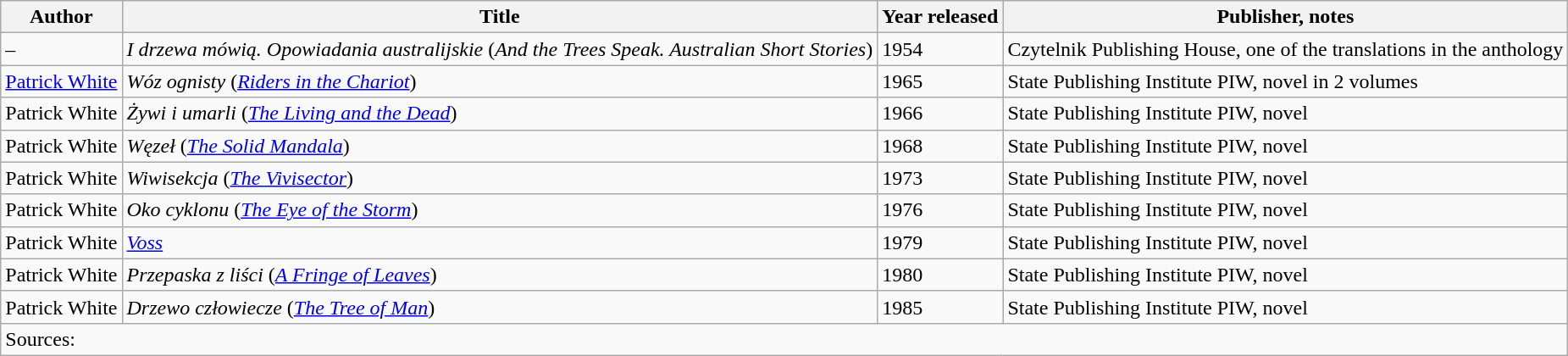<table class="wikitable">
<tr>
<th>Author</th>
<th>Title</th>
<th>Year released</th>
<th>Publisher, notes</th>
</tr>
<tr>
<td>–</td>
<td><em>I drzewa mówią. Opowiadania australijskie</em> (<em>And the Trees Speak. Australian Short Stories</em>)</td>
<td>1954</td>
<td>Czytelnik Publishing House, one of the translations in the anthology</td>
</tr>
<tr>
<td><a href='#'>Patrick White</a></td>
<td><em>Wóz ognisty</em> (<em><a href='#'>Riders in the Chariot</a></em>)</td>
<td>1965</td>
<td>State Publishing Institute PIW, novel in 2 volumes</td>
</tr>
<tr>
<td>Patrick White</td>
<td><em>Żywi i umarli</em> (<em><a href='#'>The Living and the Dead</a></em>)</td>
<td>1966</td>
<td>State Publishing Institute PIW, novel</td>
</tr>
<tr>
<td>Patrick White</td>
<td><em>Węzeł</em> (<em><a href='#'>The Solid Mandala</a></em>)</td>
<td>1968</td>
<td>State Publishing Institute PIW, novel</td>
</tr>
<tr>
<td>Patrick White</td>
<td><em>Wiwisekcja</em> (<em><a href='#'>The Vivisector</a></em>)</td>
<td>1973</td>
<td>State Publishing Institute PIW, novel</td>
</tr>
<tr>
<td>Patrick White</td>
<td><em>Oko cyklonu</em> (<em><a href='#'>The Eye of the Storm</a></em>)</td>
<td>1976</td>
<td>State Publishing Institute PIW, novel</td>
</tr>
<tr>
<td>Patrick White</td>
<td><em><a href='#'>Voss</a></em></td>
<td>1979</td>
<td>State Publishing Institute PIW, novel</td>
</tr>
<tr>
<td>Patrick White</td>
<td><em>Przepaska z liści</em> (<em><a href='#'>A Fringe of Leaves</a></em>)</td>
<td>1980</td>
<td>State Publishing Institute PIW, novel</td>
</tr>
<tr>
<td>Patrick White</td>
<td><em>Drzewo człowiecze</em> (<em><a href='#'>The Tree of Man</a></em>)</td>
<td>1985</td>
<td>State Publishing Institute PIW, novel</td>
</tr>
<tr>
<td colspan="4">Sources:</td>
</tr>
</table>
